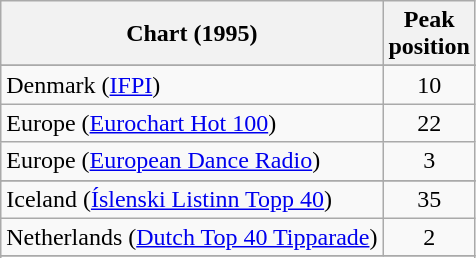<table class="wikitable sortable">
<tr>
<th>Chart (1995)</th>
<th>Peak<br>position</th>
</tr>
<tr>
</tr>
<tr>
</tr>
<tr>
</tr>
<tr>
<td>Denmark (<a href='#'>IFPI</a>)</td>
<td style="text-align:center;">10</td>
</tr>
<tr>
<td>Europe (<a href='#'>Eurochart Hot 100</a>)</td>
<td style="text-align:center;">22</td>
</tr>
<tr>
<td>Europe (<a href='#'>European Dance Radio</a>)</td>
<td style="text-align:center;">3</td>
</tr>
<tr>
</tr>
<tr>
</tr>
<tr>
<td>Iceland (<a href='#'>Íslenski Listinn Topp 40</a>)</td>
<td style="text-align:center;">35</td>
</tr>
<tr>
<td>Netherlands (<a href='#'>Dutch Top 40 Tipparade</a>)</td>
<td style="text-align:center;">2</td>
</tr>
<tr>
</tr>
<tr>
</tr>
<tr>
</tr>
<tr>
</tr>
</table>
